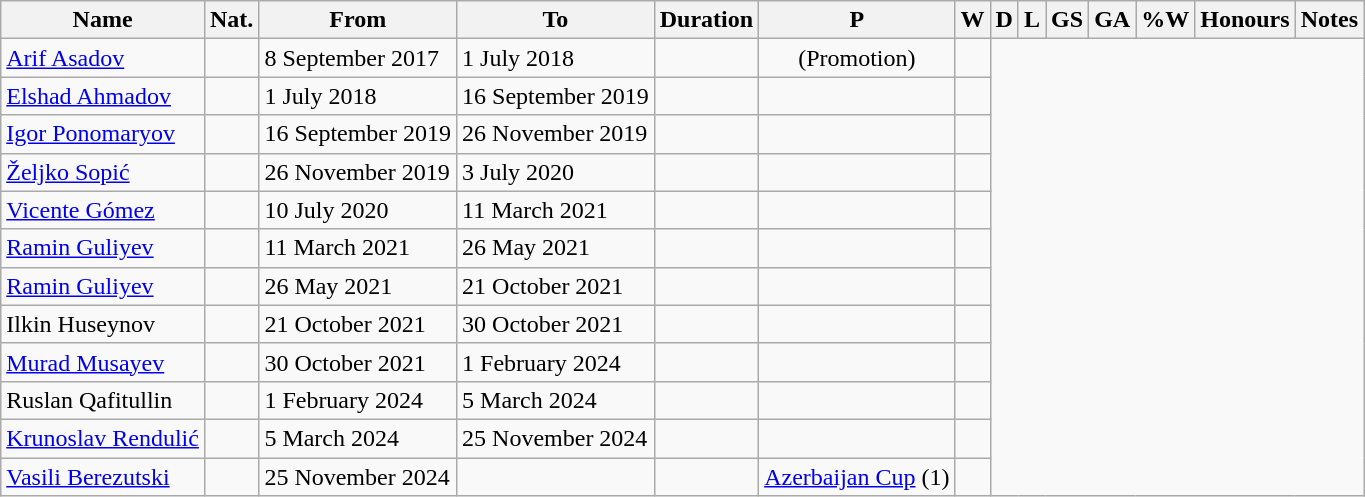<table class="wikitable sortable" style="text-align: center">
<tr>
<th>Name</th>
<th>Nat.</th>
<th class="unsortable">From</th>
<th class="unsortable">To</th>
<th class="unsortable">Duration</th>
<th abbr="TOTAL OF MATCHES PLAYED">P</th>
<th abbr="MATCHES WON">W</th>
<th abbr="MATCHES DRAWN">D</th>
<th abbr="MATCHES LOST">L</th>
<th abbr="GOALS SCORED">GS</th>
<th abbr="GOAL AGAINST">GA</th>
<th abbr="PERCENTAGE OF MATCHES WON">%W</th>
<th abbr="HONOURS">Honours</th>
<th abbr="NOTES">Notes</th>
</tr>
<tr>
<td align=left><a href='#'>Arif Asadov</a></td>
<td align=left></td>
<td align=left>8 September 2017</td>
<td align=left>1 July 2018</td>
<td><br></td>
<td>(Promotion)</td>
<td></td>
</tr>
<tr>
<td align=left><a href='#'>Elshad Ahmadov</a></td>
<td align=left></td>
<td align=left>1 July 2018</td>
<td align=left>16 September 2019</td>
<td><br></td>
<td></td>
<td></td>
</tr>
<tr>
<td align=left><a href='#'>Igor Ponomaryov</a> </td>
<td align=left></td>
<td align=left>16 September 2019</td>
<td align=left>26 November 2019</td>
<td><br></td>
<td></td>
<td></td>
</tr>
<tr>
<td align=left><a href='#'>Željko Sopić</a></td>
<td align=left></td>
<td align=left>26 November 2019</td>
<td align=left>3 July 2020</td>
<td><br></td>
<td></td>
<td></td>
</tr>
<tr>
<td align=left><a href='#'>Vicente Gómez</a></td>
<td align=left></td>
<td align=left>10 July 2020</td>
<td align=left>11 March 2021</td>
<td><br></td>
<td></td>
<td></td>
</tr>
<tr>
<td align=left><a href='#'>Ramin Guliyev</a> </td>
<td align=left></td>
<td align=left>11 March 2021</td>
<td align=left>26 May 2021</td>
<td><br></td>
<td></td>
<td></td>
</tr>
<tr>
<td align=left><a href='#'>Ramin Guliyev</a></td>
<td align=left></td>
<td align=left>26 May 2021</td>
<td align=left>21 October 2021</td>
<td><br></td>
<td></td>
<td></td>
</tr>
<tr>
<td align=left>Ilkin Huseynov </td>
<td align=left></td>
<td align=left>21 October 2021</td>
<td align=left>30 October 2021</td>
<td><br></td>
<td></td>
<td></td>
</tr>
<tr>
<td align=left><a href='#'>Murad Musayev</a></td>
<td align=left></td>
<td align=left>30 October 2021</td>
<td align=left>1 February 2024</td>
<td><br></td>
<td></td>
<td></td>
</tr>
<tr>
<td align=left>Ruslan Qafitullin </td>
<td align=left></td>
<td align=left>1 February 2024</td>
<td align=left>5 March 2024</td>
<td><br></td>
<td></td>
<td></td>
</tr>
<tr>
<td align=left><a href='#'>Krunoslav Rendulić</a></td>
<td align=left></td>
<td align=left>5 March 2024</td>
<td align=left>25 November 2024</td>
<td><br></td>
<td></td>
<td></td>
</tr>
<tr>
<td align=left><a href='#'>Vasili Berezutski</a></td>
<td align=left></td>
<td align=left>25 November 2024</td>
<td align=left></td>
<td><br></td>
<td><a href='#'>Azerbaijan Cup</a> (1)</td>
<td></td>
</tr>
</table>
